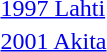<table>
<tr>
<td><a href='#'>1997 Lahti</a></td>
<td></td>
<td></td>
<td></td>
</tr>
<tr>
<td><a href='#'>2001 Akita</a></td>
<td></td>
<td></td>
<td></td>
</tr>
</table>
